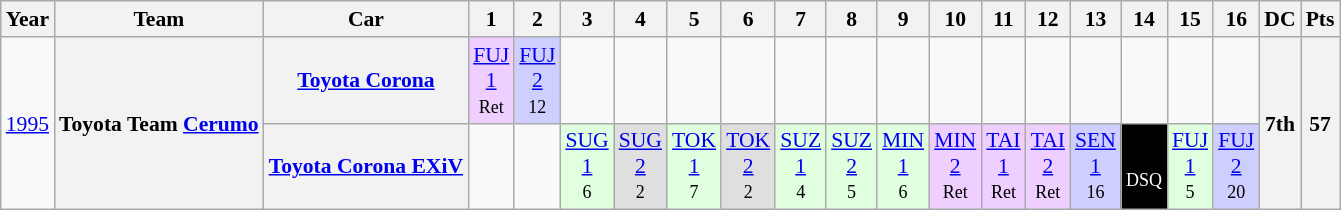<table class="wikitable" style="text-align:center; font-size:90%">
<tr>
<th>Year</th>
<th>Team</th>
<th>Car</th>
<th>1</th>
<th>2</th>
<th>3</th>
<th>4</th>
<th>5</th>
<th>6</th>
<th>7</th>
<th>8</th>
<th>9</th>
<th>10</th>
<th>11</th>
<th>12</th>
<th>13</th>
<th>14</th>
<th>15</th>
<th>16</th>
<th>DC</th>
<th>Pts</th>
</tr>
<tr>
<td rowspan="2"><a href='#'>1995</a></td>
<th rowspan="2">Toyota Team <a href='#'>Cerumo</a></th>
<th><a href='#'>Toyota Corona</a></th>
<td bgcolor="#EFCFFF"><a href='#'>FUJ<br>1</a><br><small>Ret</small></td>
<td bgcolor="#CFCFFF"><a href='#'>FUJ<br>2</a><br><small>12</small></td>
<td></td>
<td></td>
<td></td>
<td></td>
<td></td>
<td></td>
<td></td>
<td></td>
<td></td>
<td></td>
<td></td>
<td></td>
<td></td>
<td></td>
<th rowspan="2">7th</th>
<th rowspan="2">57</th>
</tr>
<tr>
<th><a href='#'>Toyota Corona EXiV</a></th>
<td></td>
<td></td>
<td bgcolor="#DFFFDF"><a href='#'>SUG<br>1</a><br><small>6</small></td>
<td bgcolor="#DFDFDF"><a href='#'>SUG<br>2</a><br><small>2</small></td>
<td bgcolor="#DFFFDF"><a href='#'>TOK<br>1</a><br><small>7</small></td>
<td bgcolor="#DFDFDF"><a href='#'>TOK<br>2</a><br><small>2</small></td>
<td bgcolor="#DFFFDF"><a href='#'>SUZ<br>1</a><br><small>4</small></td>
<td bgcolor="#DFFFDF"><a href='#'>SUZ<br>2</a><br><small>5</small></td>
<td bgcolor="#DFFFDF"><a href='#'>MIN<br>1</a><br><small>6</small></td>
<td bgcolor="#EFCFFF"><a href='#'>MIN<br>2</a><br><small>Ret</small></td>
<td bgcolor="#EFCFFF"><a href='#'>TAI<br>1</a><br><small>Ret</small></td>
<td bgcolor="#EFCFFF"><a href='#'>TAI<br>2</a><br><small>Ret</small></td>
<td bgcolor="#CFCFFF"><a href='#'>SEN<br>1</a><br><small>16</small></td>
<td bgcolor="#000000" style="color:#FFFFFF"><a href='#'></a><br><small>DSQ</small></td>
<td bgcolor="#DFFFDF"><a href='#'>FUJ<br>1</a><br><small>5</small></td>
<td bgcolor="#CFCFFF"><a href='#'>FUJ<br>2</a><br><small>20</small></td>
</tr>
</table>
